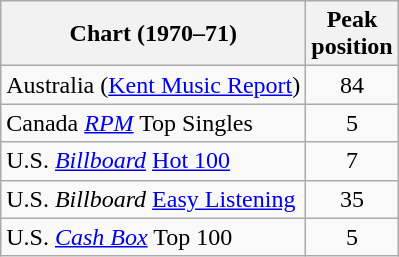<table class="wikitable sortable">
<tr>
<th>Chart (1970–71)</th>
<th>Peak<br>position</th>
</tr>
<tr>
<td>Australia (<a href='#'>Kent Music Report</a>)</td>
<td style="text-align:center;">84</td>
</tr>
<tr>
<td>Canada <em><a href='#'>RPM</a></em> Top Singles</td>
<td style="text-align:center;">5</td>
</tr>
<tr>
<td>U.S. <em><a href='#'>Billboard</a></em> <a href='#'>Hot 100</a></td>
<td style="text-align:center;">7</td>
</tr>
<tr>
<td>U.S. <em>Billboard</em> <a href='#'>Easy Listening</a></td>
<td style="text-align:center;">35</td>
</tr>
<tr>
<td>U.S. <a href='#'><em>Cash Box</em></a> Top 100</td>
<td style="text-align:center;">5</td>
</tr>
</table>
